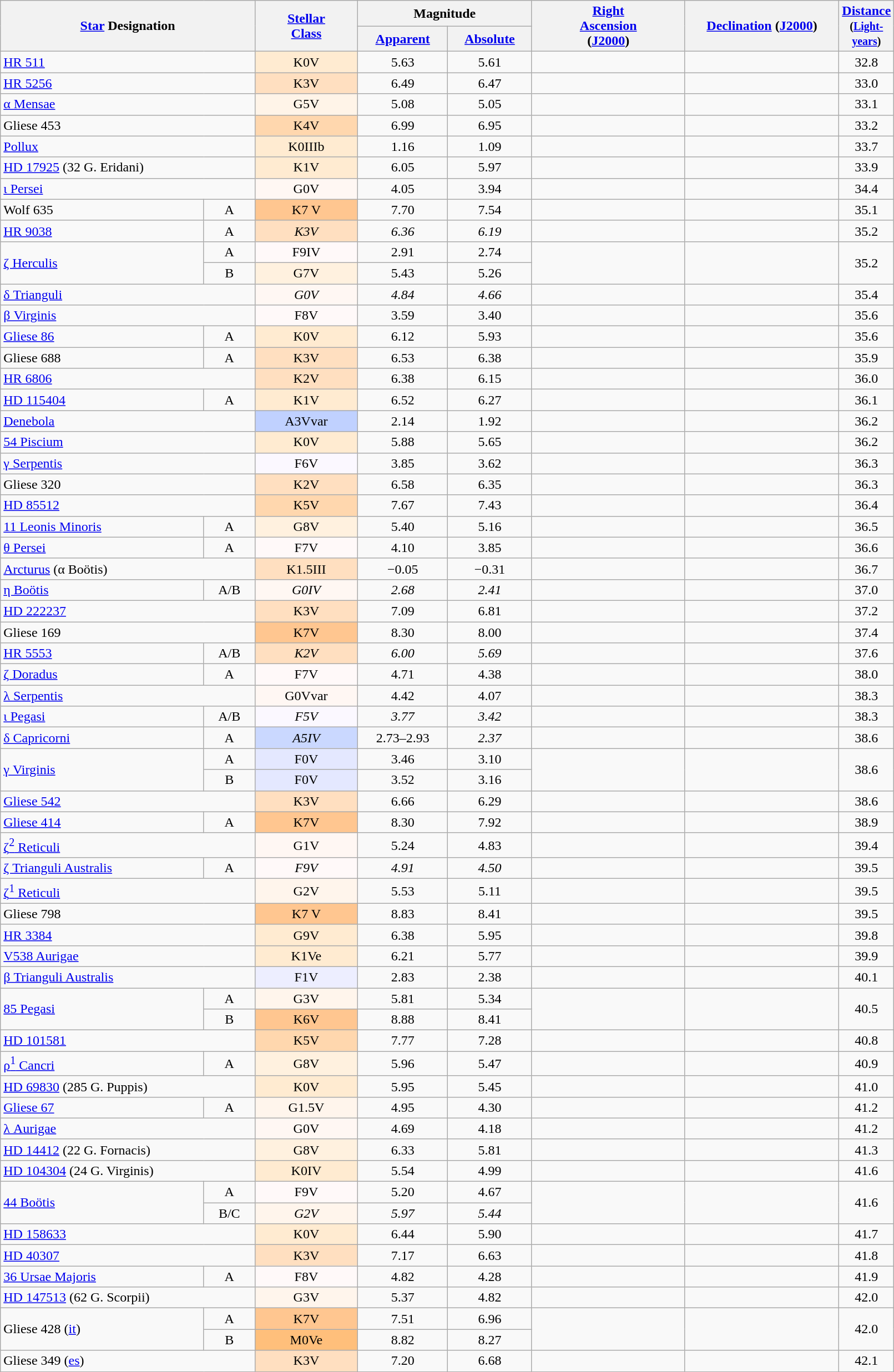<table class="wikitable sortable sticky-header-multi sort-under" width="85%" align="center" style=" text-align: center;">
<tr>
<th width="30%" colspan="2" rowspan="2"><a href='#'>Star</a> Designation</th>
<th width="12%" rowspan="2"><a href='#'>Stellar<br>Class</a></th>
<th width="20%" colspan="2">Magnitude</th>
<th width="18%" rowspan="2"><a href='#'>Right<br>Ascension</a><br>(<a href='#'>J2000</a>)</th>
<th width="18%" rowspan="2"><a href='#'>Declination</a> (<a href='#'>J2000</a>)</th>
<th width="12%" rowspan="2"><a href='#'>Distance</a><br><small>(<a href='#'>Light-years</a>)</small></th>
</tr>
<tr>
<th><a href='#'>Apparent</a></th>
<th><a href='#'>Absolute</a></th>
</tr>
<tr>
<td align="left" colspan="2"><a href='#'>HR 511</a></td>
<td style="background-color:#ffebd1">K0V</td>
<td>5.63</td>
<td>5.61</td>
<td></td>
<td></td>
<td>32.8</td>
</tr>
<tr>
<td align="left" colspan="2"><a href='#'>HR 5256</a></td>
<td style="background-color:#ffdfc0">K3V</td>
<td>6.49</td>
<td>6.47</td>
<td></td>
<td></td>
<td>33.0</td>
</tr>
<tr>
<td align="left" colspan="2"><a href='#'>α Mensae</a></td>
<td style="background-color:#fff4e8">G5V</td>
<td>5.08</td>
<td>5.05</td>
<td></td>
<td></td>
<td>33.1</td>
</tr>
<tr>
<td align="left" colspan="2">Gliese 453</td>
<td style="background-color:#ffd7ae">K4V</td>
<td>6.99</td>
<td>6.95</td>
<td></td>
<td></td>
<td>33.2</td>
</tr>
<tr>
<td align="left" colspan="2"><a href='#'>Pollux</a></td>
<td style="background-color:#ffebd1">K0IIIb</td>
<td>1.16</td>
<td>1.09</td>
<td></td>
<td></td>
<td>33.7</td>
</tr>
<tr>
<td align="left" colspan="2"><a href='#'>HD 17925</a> (32 G. Eridani)</td>
<td style="background-color:#ffebd1">K1V</td>
<td>6.05</td>
<td>5.97</td>
<td></td>
<td></td>
<td>33.9</td>
</tr>
<tr>
<td align="left" colspan="2"><a href='#'>ι Persei</a></td>
<td style="background-color:#fff7f3">G0V</td>
<td>4.05</td>
<td>3.94</td>
<td></td>
<td></td>
<td>34.4</td>
</tr>
<tr>
<td align="left">Wolf 635</td>
<td>A</td>
<td style="background-color:#ffc690">K7 V</td>
<td>7.70</td>
<td>7.54</td>
<td></td>
<td></td>
<td>35.1</td>
</tr>
<tr>
<td align="left"><a href='#'>HR 9038</a></td>
<td>A</td>
<td style="background-color:#ffdfc0"><em>K3V</em></td>
<td><em>6.36</em></td>
<td><em>6.19</em></td>
<td></td>
<td></td>
<td>35.2</td>
</tr>
<tr>
<td align="left" rowspan="2"><a href='#'>ζ Herculis</a></td>
<td>A</td>
<td style="background-color:#fff9f9">F9IV</td>
<td>2.91</td>
<td>2.74</td>
<td rowspan="2"></td>
<td rowspan="2"></td>
<td rowspan="2">35.2</td>
</tr>
<tr>
<td>B</td>
<td style="background-color:#fff1df">G7V</td>
<td>5.43</td>
<td>5.26</td>
</tr>
<tr>
<td align="left" colspan="2"><a href='#'>δ Trianguli</a></td>
<td style="background-color:#fff7f3"><em>G0V</em></td>
<td><em>4.84</em></td>
<td><em>4.66</em></td>
<td></td>
<td></td>
<td>35.4</td>
</tr>
<tr>
<td align="left" colspan="2"><a href='#'>β Virginis</a></td>
<td style="background-color:#fff9f9">F8V</td>
<td>3.59</td>
<td>3.40</td>
<td></td>
<td></td>
<td>35.6</td>
</tr>
<tr>
<td align="left"><a href='#'>Gliese 86</a></td>
<td>A</td>
<td style="background-color:#ffebd1">K0V</td>
<td>6.12</td>
<td>5.93</td>
<td></td>
<td></td>
<td>35.6</td>
</tr>
<tr>
<td align="left">Gliese 688</td>
<td>A</td>
<td style="background-color:#ffdfc0">K3V</td>
<td>6.53</td>
<td>6.38</td>
<td></td>
<td></td>
<td>35.9</td>
</tr>
<tr>
<td align="left" colspan="2"><a href='#'>HR 6806</a></td>
<td style="background-color:#ffdfc0">K2V</td>
<td>6.38</td>
<td>6.15</td>
<td></td>
<td></td>
<td>36.0</td>
</tr>
<tr>
<td align="left"><a href='#'>HD 115404</a></td>
<td>A</td>
<td style="background-color:#ffebd1">K1V</td>
<td>6.52</td>
<td>6.27</td>
<td></td>
<td></td>
<td>36.1</td>
</tr>
<tr>
<td align="left" colspan="2"><a href='#'>Denebola</a></td>
<td style="background-color:#c0d1ff">A3Vvar</td>
<td>2.14</td>
<td>1.92</td>
<td></td>
<td></td>
<td>36.2</td>
</tr>
<tr>
<td align="left" colspan="2"><a href='#'>54 Piscium</a></td>
<td style="background-color:#ffebd1">K0V</td>
<td>5.88</td>
<td>5.65</td>
<td></td>
<td></td>
<td>36.2</td>
</tr>
<tr>
<td align="left" colspan="2"><a href='#'>γ Serpentis</a></td>
<td style="background-color:#fbf8ff">F6V</td>
<td>3.85</td>
<td>3.62</td>
<td></td>
<td></td>
<td>36.3</td>
</tr>
<tr>
<td align="left" colspan="2">Gliese 320</td>
<td style="background-color:#ffdfc0">K2V</td>
<td>6.58</td>
<td>6.35</td>
<td></td>
<td></td>
<td>36.3</td>
</tr>
<tr>
<td align="left" colspan="2"><a href='#'>HD 85512</a></td>
<td style="background-color:#ffd7ae">K5V</td>
<td>7.67</td>
<td>7.43</td>
<td></td>
<td></td>
<td>36.4</td>
</tr>
<tr>
<td align="left"><a href='#'>11 Leonis Minoris</a></td>
<td>A</td>
<td style="background-color:#fff1df">G8V</td>
<td>5.40</td>
<td>5.16</td>
<td></td>
<td></td>
<td>36.5</td>
</tr>
<tr>
<td align="left"><a href='#'>θ Persei</a></td>
<td>A</td>
<td style="background-color:#fff9f9">F7V</td>
<td>4.10</td>
<td>3.85</td>
<td></td>
<td></td>
<td>36.6</td>
</tr>
<tr>
<td align="left" colspan="2"><a href='#'>Arcturus</a> (α Boötis)</td>
<td style="background-color:#ffdfc0">K1.5III</td>
<td>−0.05</td>
<td>−0.31</td>
<td></td>
<td></td>
<td>36.7</td>
</tr>
<tr>
<td align="left"><a href='#'>η Boötis</a></td>
<td>A/B</td>
<td style="background-color:#fff7f3"><em>G0IV</em></td>
<td><em>2.68</em></td>
<td><em>2.41</em></td>
<td></td>
<td></td>
<td>37.0</td>
</tr>
<tr>
<td align="left" colspan="2"><a href='#'>HD 222237</a></td>
<td style="background-color:#ffdfc0">K3V</td>
<td>7.09</td>
<td>6.81</td>
<td></td>
<td></td>
<td>37.2</td>
</tr>
<tr>
<td align="left" colspan="2">Gliese 169</td>
<td style="background-color:#ffc690">K7V</td>
<td>8.30</td>
<td>8.00</td>
<td></td>
<td></td>
<td>37.4</td>
</tr>
<tr>
<td align="left"><a href='#'>HR 5553</a></td>
<td>A/B</td>
<td style="background-color:#ffdfc0"><em>K2V</em></td>
<td><em>6.00</em></td>
<td><em>5.69</em></td>
<td></td>
<td></td>
<td>37.6</td>
</tr>
<tr>
<td align="left"><a href='#'>ζ Doradus</a></td>
<td>A</td>
<td style="background-color:#fff9f9">F7V</td>
<td>4.71</td>
<td>4.38</td>
<td></td>
<td></td>
<td>38.0</td>
</tr>
<tr>
<td align="left" colspan="2"><a href='#'>λ Serpentis</a></td>
<td style="background-color:#fff7f3">G0Vvar</td>
<td>4.42</td>
<td>4.07</td>
<td></td>
<td></td>
<td>38.3</td>
</tr>
<tr>
<td align="left"><a href='#'>ι Pegasi</a></td>
<td>A/B</td>
<td style="background-color:#fbf8ff"><em>F5V</em></td>
<td><em>3.77</em></td>
<td><em>3.42</em></td>
<td></td>
<td></td>
<td>38.3</td>
</tr>
<tr>
<td align="left"><a href='#'>δ Capricorni</a></td>
<td>A</td>
<td style="background-color:#cad8ff"><em>A5IV</em></td>
<td>2.73–2.93</td>
<td><em>2.37</em></td>
<td></td>
<td></td>
<td>38.6</td>
</tr>
<tr>
<td align="left" rowspan="2"><a href='#'>γ Virginis</a></td>
<td>A</td>
<td style="background-color:#e4e8ff">F0V</td>
<td>3.46</td>
<td>3.10</td>
<td rowspan="2"></td>
<td rowspan="2"></td>
<td rowspan="2">38.6</td>
</tr>
<tr>
<td>B</td>
<td align="center" style="background-color:#e4e8ff">F0V</td>
<td align="center">3.52</td>
<td align="center">3.16</td>
</tr>
<tr>
<td align="left" colspan="2"><a href='#'>Gliese 542</a></td>
<td style="background-color:#ffdfc0">K3V</td>
<td>6.66</td>
<td>6.29</td>
<td></td>
<td></td>
<td>38.6</td>
</tr>
<tr>
<td align="left"><a href='#'>Gliese 414</a></td>
<td>A</td>
<td style="background-color:#ffc690">K7V</td>
<td>8.30</td>
<td>7.92</td>
<td></td>
<td></td>
<td>38.9</td>
</tr>
<tr>
<td align="left" colspan="2"><a href='#'>ζ<sup>2</sup> Reticuli</a></td>
<td style="background-color:#fff7f3">G1V</td>
<td>5.24</td>
<td>4.83</td>
<td></td>
<td></td>
<td>39.4</td>
</tr>
<tr>
<td align="left"><a href='#'>ζ Trianguli Australis</a></td>
<td>A</td>
<td style="background-color:#fff9f9"><em>F9V</em></td>
<td><em>4.91</em></td>
<td><em>4.50</em></td>
<td></td>
<td></td>
<td>39.5</td>
</tr>
<tr>
<td align="left" colspan="2"><a href='#'>ζ<sup>1</sup> Reticuli</a></td>
<td style="background-color:#fff5ec">G2V</td>
<td>5.53</td>
<td>5.11</td>
<td></td>
<td></td>
<td>39.5</td>
</tr>
<tr>
<td align="left" colspan="2">Gliese 798</td>
<td style="background-color:#ffc690">K7 V</td>
<td>8.83</td>
<td>8.41</td>
<td></td>
<td></td>
<td>39.5</td>
</tr>
<tr>
<td align="left" colspan="2"><a href='#'>HR 3384</a></td>
<td style="background-color:#ffebd1">G9V</td>
<td>6.38</td>
<td>5.95</td>
<td></td>
<td></td>
<td>39.8</td>
</tr>
<tr>
<td align="left" colspan="2"><a href='#'>V538 Aurigae</a></td>
<td style="background-color:#ffebd1">K1Ve</td>
<td>6.21</td>
<td>5.77</td>
<td></td>
<td></td>
<td>39.9</td>
</tr>
<tr>
<td align="left" colspan="2"><a href='#'>β Trianguli Australis</a></td>
<td style="background-color:#edeeff">F1V</td>
<td>2.83</td>
<td>2.38</td>
<td></td>
<td></td>
<td>40.1</td>
</tr>
<tr>
<td align="left" rowspan="2"><a href='#'>85 Pegasi</a></td>
<td>A</td>
<td style="background-color:#fff5ec">G3V</td>
<td>5.81</td>
<td>5.34</td>
<td rowspan="2"></td>
<td rowspan="2"></td>
<td rowspan="2">40.5</td>
</tr>
<tr>
<td>B</td>
<td style="background-color:#ffc690">K6V</td>
<td>8.88</td>
<td>8.41</td>
</tr>
<tr>
<td align="left" colspan="2"><a href='#'>HD 101581</a></td>
<td style="background-color:#ffd7ae">K5V</td>
<td>7.77</td>
<td>7.28</td>
<td></td>
<td></td>
<td>40.8</td>
</tr>
<tr>
<td align="left"><a href='#'>ρ<sup>1</sup> Cancri</a></td>
<td>A</td>
<td style="background-color:#fff1df">G8V</td>
<td>5.96</td>
<td>5.47</td>
<td></td>
<td></td>
<td>40.9</td>
</tr>
<tr>
<td align="left" colspan="2"><a href='#'>HD 69830</a> (285 G. Puppis)</td>
<td style="background-color:#ffebd1">K0V</td>
<td>5.95</td>
<td>5.45</td>
<td></td>
<td></td>
<td>41.0</td>
</tr>
<tr>
<td align="left"><a href='#'>Gliese 67</a></td>
<td>A</td>
<td style="background-color:#fff5ec">G1.5V</td>
<td>4.95</td>
<td>4.30</td>
<td></td>
<td></td>
<td>41.2</td>
</tr>
<tr>
<td align="left" colspan="2"><a href='#'>λ Aurigae</a></td>
<td style="background-color:#fff7f3">G0V</td>
<td>4.69</td>
<td>4.18</td>
<td></td>
<td></td>
<td>41.2</td>
</tr>
<tr>
<td align="left" colspan="2"><a href='#'>HD 14412</a> (22 G. Fornacis)</td>
<td style="background-color:#fff1df">G8V</td>
<td>6.33</td>
<td>5.81</td>
<td></td>
<td></td>
<td>41.3</td>
</tr>
<tr>
<td align="left" colspan="2"><a href='#'>HD 104304</a> (24 G. Virginis)</td>
<td style="background-color:#ffebd1">K0IV</td>
<td>5.54</td>
<td>4.99</td>
<td></td>
<td></td>
<td>41.6</td>
</tr>
<tr>
<td align="left" rowspan="2"><a href='#'>44 Boötis</a></td>
<td>A</td>
<td style="background-color:#fff9f9">F9V</td>
<td>5.20</td>
<td>4.67</td>
<td rowspan="2"></td>
<td rowspan="2"></td>
<td rowspan="2">41.6</td>
</tr>
<tr>
<td>B/C</td>
<td style="background-color:#fff5ec"><em>G2V</em></td>
<td><em>5.97</em></td>
<td><em>5.44</em></td>
</tr>
<tr>
<td align="left" colspan="2"><a href='#'>HD 158633</a></td>
<td style="background-color:#ffebd1">K0V</td>
<td>6.44</td>
<td>5.90</td>
<td></td>
<td></td>
<td>41.7</td>
</tr>
<tr>
<td align="left" colspan="2"><a href='#'>HD 40307</a></td>
<td style="background-color:#ffdfc0">K3V</td>
<td>7.17</td>
<td>6.63</td>
<td></td>
<td></td>
<td>41.8</td>
</tr>
<tr>
<td align="left"><a href='#'>36 Ursae Majoris</a></td>
<td>A</td>
<td style="background-color:#fff9f9">F8V</td>
<td>4.82</td>
<td>4.28</td>
<td></td>
<td></td>
<td>41.9</td>
</tr>
<tr>
<td align="left" colspan="2"><a href='#'>HD 147513</a> (62 G. Scorpii)</td>
<td style="background-color:#fff5ec">G3V</td>
<td>5.37</td>
<td>4.82</td>
<td></td>
<td></td>
<td>42.0</td>
</tr>
<tr>
<td align="left" rowspan="2">Gliese 428 (<a href='#'>it</a>)</td>
<td>A</td>
<td style="background-color:#ffc690">K7V</td>
<td>7.51</td>
<td>6.96</td>
<td rowspan="2"></td>
<td rowspan="2"></td>
<td rowspan="2">42.0</td>
</tr>
<tr>
<td>B</td>
<td style="background-color:#ffbf7b">M0Ve</td>
<td>8.82</td>
<td>8.27</td>
</tr>
<tr>
<td align="left" colspan="2">Gliese 349 (<a href='#'>es</a>)</td>
<td style="background-color:#ffdfc0">K3V</td>
<td>7.20</td>
<td>6.68</td>
<td></td>
<td></td>
<td>42.1</td>
</tr>
</table>
